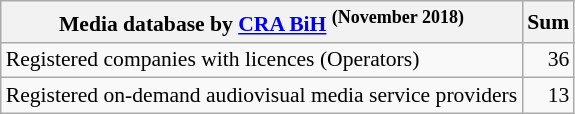<table class="wikitable" border="1" style="font-size: 90%">
<tr>
<th>Media database by <a href='#'>CRA BiH</a>  <sup>(November 2018)</sup></th>
<th>Sum</th>
</tr>
<tr>
<td>Registered companies with licences (Operators)</td>
<td style="text-align: right;">36</td>
</tr>
<tr>
<td>Registered on-demand audiovisual media service providers</td>
<td style="text-align: right;">13</td>
</tr>
</table>
